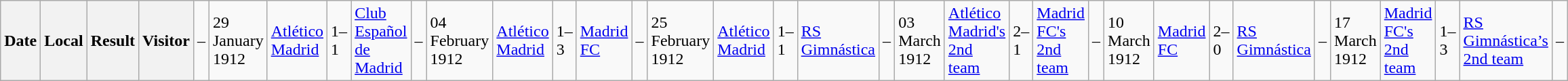<table class="wikitable">
<tr>
<th>Date</th>
<th>Local</th>
<th>Result</th>
<th>Visitor</th>
<td>–</td>
<td>29 January 1912</td>
<td><a href='#'>Atlético Madrid</a></td>
<td>1–1</td>
<td><a href='#'>Club Español de Madrid</a></td>
<td>–</td>
<td>04 February 1912</td>
<td><a href='#'>Atlético Madrid</a></td>
<td>1–3</td>
<td><a href='#'>Madrid FC</a></td>
<td>–</td>
<td>25 February 1912</td>
<td><a href='#'>Atlético Madrid</a></td>
<td>1–1</td>
<td><a href='#'>RS Gimnástica</a></td>
<td>–</td>
<td>03 March 1912</td>
<td><a href='#'>Atlético Madrid's 2nd team</a></td>
<td>2–1</td>
<td><a href='#'>Madrid FC's 2nd team</a></td>
<td>–</td>
<td>10 March 1912</td>
<td><a href='#'>Madrid FC</a></td>
<td>2–0</td>
<td><a href='#'>RS Gimnástica</a></td>
<td>–</td>
<td>17 March 1912</td>
<td><a href='#'>Madrid FC's 2nd team</a></td>
<td>1–3</td>
<td><a href='#'>RS Gimnástica’s 2nd team</a></td>
<td>–</td>
</tr>
</table>
